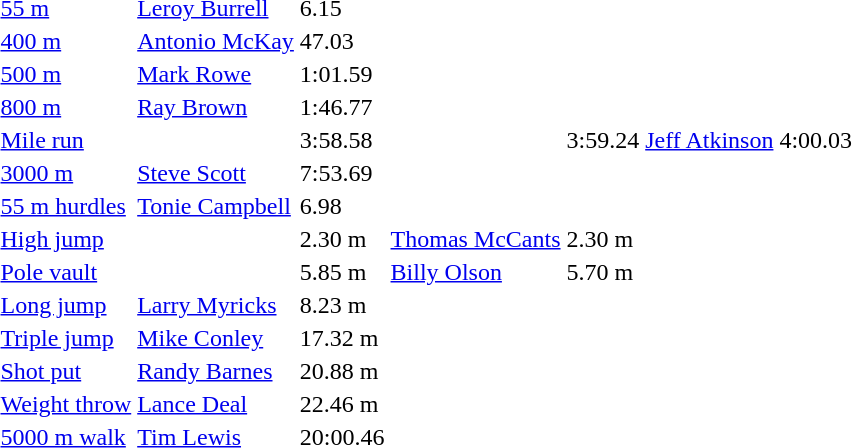<table>
<tr>
<td><a href='#'>55 m</a></td>
<td><a href='#'>Leroy Burrell</a></td>
<td>6.15</td>
<td></td>
<td></td>
<td></td>
<td></td>
</tr>
<tr>
<td><a href='#'>400 m</a></td>
<td><a href='#'>Antonio McKay</a></td>
<td>47.03</td>
<td></td>
<td></td>
<td></td>
<td></td>
</tr>
<tr>
<td><a href='#'>500 m</a></td>
<td><a href='#'>Mark Rowe</a></td>
<td>1:01.59</td>
<td></td>
<td></td>
<td></td>
<td></td>
</tr>
<tr>
<td><a href='#'>800 m</a></td>
<td><a href='#'>Ray Brown</a></td>
<td>1:46.77</td>
<td></td>
<td></td>
<td></td>
<td></td>
</tr>
<tr>
<td><a href='#'>Mile run</a></td>
<td></td>
<td>3:58.58</td>
<td></td>
<td>3:59.24</td>
<td><a href='#'>Jeff Atkinson</a></td>
<td>4:00.03</td>
</tr>
<tr>
<td><a href='#'>3000 m</a></td>
<td><a href='#'>Steve Scott</a></td>
<td>7:53.69</td>
<td></td>
<td></td>
<td></td>
<td></td>
</tr>
<tr>
<td><a href='#'>55 m hurdles</a></td>
<td><a href='#'>Tonie Campbell</a></td>
<td>6.98</td>
<td></td>
<td></td>
<td></td>
<td></td>
</tr>
<tr>
<td><a href='#'>High jump</a></td>
<td></td>
<td>2.30 m</td>
<td><a href='#'>Thomas McCants</a></td>
<td>2.30 m</td>
<td></td>
<td></td>
</tr>
<tr>
<td><a href='#'>Pole vault</a></td>
<td></td>
<td>5.85 m</td>
<td><a href='#'>Billy Olson</a></td>
<td>5.70 m</td>
<td></td>
<td></td>
</tr>
<tr>
<td><a href='#'>Long jump</a></td>
<td><a href='#'>Larry Myricks</a></td>
<td>8.23 m</td>
<td></td>
<td></td>
<td></td>
<td></td>
</tr>
<tr>
<td><a href='#'>Triple jump</a></td>
<td><a href='#'>Mike Conley</a></td>
<td>17.32 m</td>
<td></td>
<td></td>
<td></td>
<td></td>
</tr>
<tr>
<td><a href='#'>Shot put</a></td>
<td><a href='#'>Randy Barnes</a></td>
<td>20.88 m</td>
<td></td>
<td></td>
<td></td>
<td></td>
</tr>
<tr>
<td><a href='#'>Weight throw</a></td>
<td><a href='#'>Lance Deal</a></td>
<td>22.46 m</td>
<td></td>
<td></td>
<td></td>
<td></td>
</tr>
<tr>
<td><a href='#'>5000 m walk</a></td>
<td><a href='#'>Tim Lewis</a></td>
<td>20:00.46</td>
<td></td>
<td></td>
<td></td>
<td></td>
</tr>
</table>
